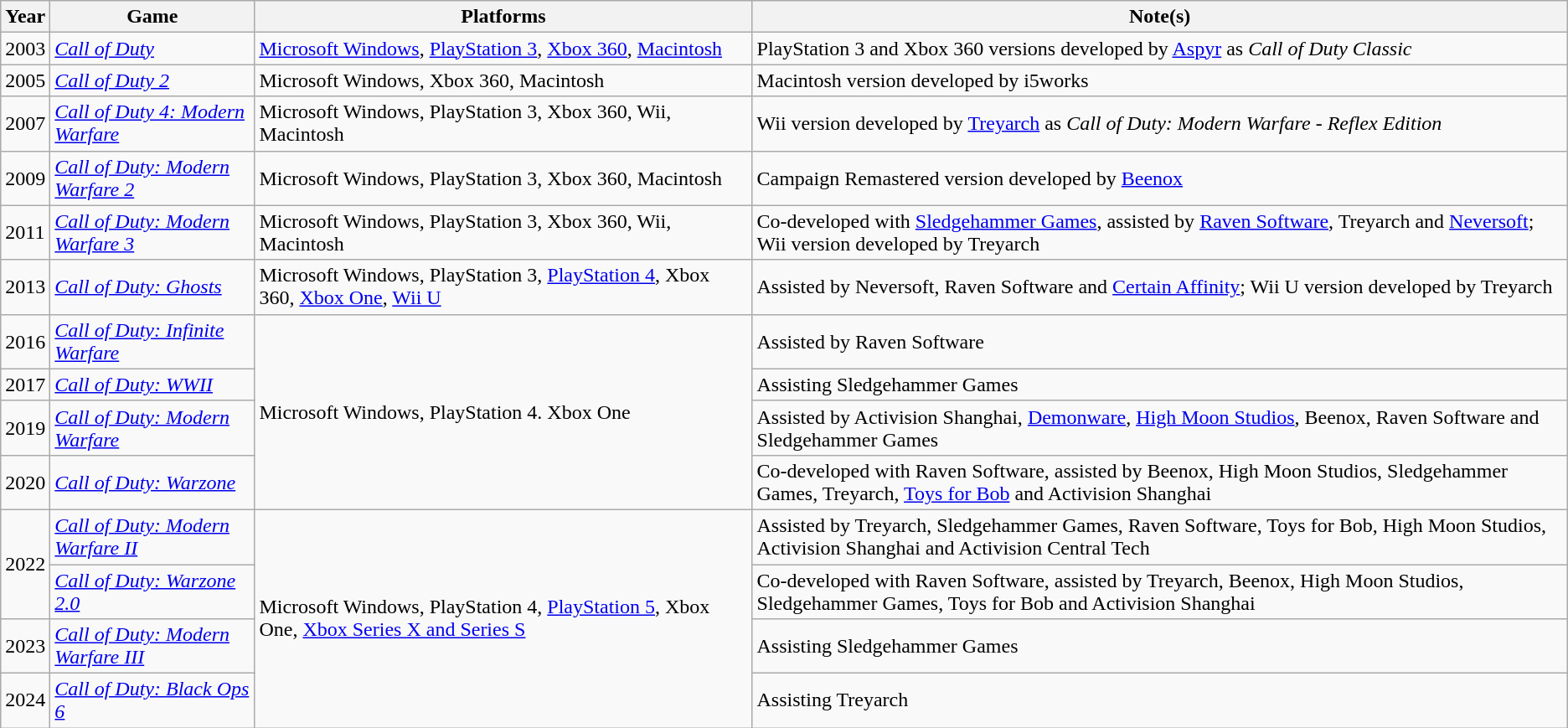<table class="wikitable">
<tr>
<th>Year</th>
<th>Game</th>
<th>Platforms</th>
<th>Note(s)</th>
</tr>
<tr>
<td>2003</td>
<td><a href='#'><em>Call of Duty</em></a></td>
<td><a href='#'>Microsoft Windows</a>, <a href='#'>PlayStation 3</a>, <a href='#'>Xbox 360</a>, <a href='#'>Macintosh</a></td>
<td>PlayStation 3 and Xbox 360 versions developed by <a href='#'>Aspyr</a> as <em>Call of Duty Classic</em></td>
</tr>
<tr>
<td>2005</td>
<td><em><a href='#'>Call of Duty 2</a></em></td>
<td>Microsoft Windows, Xbox 360, Macintosh</td>
<td>Macintosh version developed by i5works</td>
</tr>
<tr>
<td>2007</td>
<td><em><a href='#'>Call of Duty 4: Modern Warfare</a></em></td>
<td>Microsoft Windows, PlayStation 3, Xbox 360, Wii, Macintosh</td>
<td>Wii version developed by <a href='#'>Treyarch</a> as <em>Call of Duty: Modern Warfare - Reflex Edition</em></td>
</tr>
<tr>
<td>2009</td>
<td><em><a href='#'>Call of Duty: Modern Warfare 2</a></em></td>
<td>Microsoft Windows, PlayStation 3, Xbox 360, Macintosh</td>
<td>Campaign Remastered version developed by <a href='#'>Beenox</a></td>
</tr>
<tr>
<td>2011</td>
<td><em><a href='#'>Call of Duty: Modern Warfare 3</a></em></td>
<td>Microsoft Windows, PlayStation 3, Xbox 360, Wii, Macintosh</td>
<td>Co-developed with <a href='#'>Sledgehammer Games</a>, assisted by <a href='#'>Raven Software</a>, Treyarch and <a href='#'>Neversoft</a>; Wii version developed by Treyarch</td>
</tr>
<tr>
<td>2013</td>
<td><em><a href='#'>Call of Duty: Ghosts</a></em></td>
<td>Microsoft Windows, PlayStation 3, <a href='#'>PlayStation 4</a>, Xbox 360, <a href='#'>Xbox One</a>, <a href='#'>Wii U</a></td>
<td>Assisted by Neversoft, Raven Software and <a href='#'>Certain Affinity</a>; Wii U version developed by Treyarch</td>
</tr>
<tr>
<td>2016</td>
<td><em><a href='#'>Call of Duty: Infinite Warfare</a></em></td>
<td rowspan="4">Microsoft Windows, PlayStation 4. Xbox One</td>
<td>Assisted by Raven Software</td>
</tr>
<tr>
<td>2017</td>
<td><em><a href='#'>Call of Duty: WWII</a></em></td>
<td>Assisting Sledgehammer Games</td>
</tr>
<tr>
<td>2019</td>
<td><a href='#'><em>Call of Duty: Modern Warfare</em></a></td>
<td>Assisted by Activision Shanghai, <a href='#'>Demonware</a>, <a href='#'>High Moon Studios</a>, Beenox, Raven Software and Sledgehammer Games</td>
</tr>
<tr>
<td>2020</td>
<td><em><a href='#'>Call of Duty: Warzone</a></em></td>
<td>Co-developed with Raven Software, assisted by Beenox, High Moon Studios, Sledgehammer Games, Treyarch, <a href='#'>Toys for Bob</a> and Activision Shanghai</td>
</tr>
<tr>
<td rowspan="2">2022</td>
<td><a href='#'><em>Call of Duty: Modern Warfare II</em></a></td>
<td rowspan="4">Microsoft Windows, PlayStation 4, <a href='#'>PlayStation 5</a>, Xbox One, <a href='#'>Xbox Series X and Series S</a></td>
<td>Assisted by Treyarch, Sledgehammer Games, Raven Software, Toys for Bob, High Moon Studios, Activision Shanghai and Activision Central Tech</td>
</tr>
<tr>
<td><em><a href='#'>Call of Duty: Warzone 2.0</a></em></td>
<td>Co-developed with Raven Software, assisted by Treyarch, Beenox, High Moon Studios, Sledgehammer Games, Toys for Bob and Activision Shanghai</td>
</tr>
<tr>
<td>2023</td>
<td><a href='#'><em>Call of Duty: Modern Warfare III</em></a></td>
<td>Assisting Sledgehammer Games</td>
</tr>
<tr>
<td>2024</td>
<td><em><a href='#'>Call of Duty: Black Ops 6</a></em></td>
<td>Assisting Treyarch</td>
</tr>
</table>
